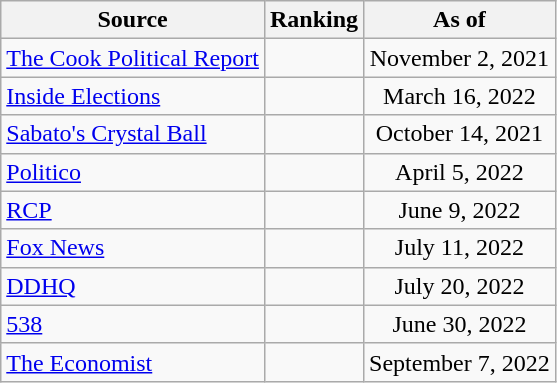<table class="wikitable" style="text-align:center">
<tr>
<th>Source</th>
<th>Ranking</th>
<th>As of</th>
</tr>
<tr>
<td align=left><a href='#'>The Cook Political Report</a></td>
<td></td>
<td>November 2, 2021</td>
</tr>
<tr>
<td align=left><a href='#'>Inside Elections</a></td>
<td></td>
<td>March 16, 2022</td>
</tr>
<tr>
<td align=left><a href='#'>Sabato's Crystal Ball</a></td>
<td></td>
<td>October 14, 2021</td>
</tr>
<tr>
<td align="left"><a href='#'>Politico</a></td>
<td></td>
<td>April 5, 2022</td>
</tr>
<tr>
<td align="left"><a href='#'>RCP</a></td>
<td></td>
<td>June 9, 2022</td>
</tr>
<tr>
<td align=left><a href='#'>Fox News</a></td>
<td></td>
<td>July 11, 2022</td>
</tr>
<tr>
<td align="left"><a href='#'>DDHQ</a></td>
<td></td>
<td>July 20, 2022</td>
</tr>
<tr>
<td align="left"><a href='#'>538</a></td>
<td></td>
<td>June 30, 2022</td>
</tr>
<tr>
<td align="left"><a href='#'>The Economist</a></td>
<td></td>
<td>September 7, 2022</td>
</tr>
</table>
